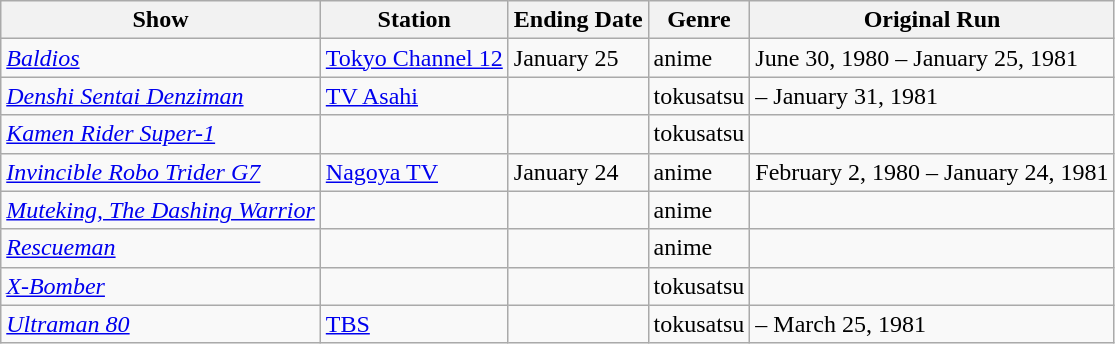<table class="wikitable sortable">
<tr>
<th scope="col">Show</th>
<th scope="col">Station</th>
<th scope="col">Ending Date</th>
<th scope="col">Genre</th>
<th scope="col">Original Run</th>
</tr>
<tr>
<td><em><a href='#'>Baldios</a></em></td>
<td><a href='#'>Tokyo Channel 12</a></td>
<td>January 25</td>
<td>anime</td>
<td>June 30, 1980 – January 25, 1981</td>
</tr>
<tr>
<td><em><a href='#'>Denshi Sentai Denziman</a></em></td>
<td><a href='#'>TV Asahi</a></td>
<td></td>
<td>tokusatsu</td>
<td> – January 31, 1981</td>
</tr>
<tr>
<td><em><a href='#'>Kamen Rider Super-1</a></em></td>
<td></td>
<td></td>
<td>tokusatsu</td>
<td></td>
</tr>
<tr>
<td><em><a href='#'>Invincible Robo Trider G7</a></em></td>
<td><a href='#'>Nagoya TV</a></td>
<td>January 24</td>
<td>anime</td>
<td>February 2, 1980 – January 24, 1981</td>
</tr>
<tr>
<td><em><a href='#'>Muteking, The Dashing Warrior</a></em></td>
<td></td>
<td></td>
<td>anime</td>
<td></td>
</tr>
<tr>
<td><em><a href='#'>Rescueman</a></em></td>
<td></td>
<td></td>
<td>anime</td>
<td></td>
</tr>
<tr>
<td><em><a href='#'>X-Bomber</a></em></td>
<td></td>
<td></td>
<td>tokusatsu</td>
<td></td>
</tr>
<tr>
<td><em><a href='#'>Ultraman 80</a></em></td>
<td><a href='#'>TBS</a></td>
<td></td>
<td>tokusatsu</td>
<td> – March 25, 1981</td>
</tr>
</table>
